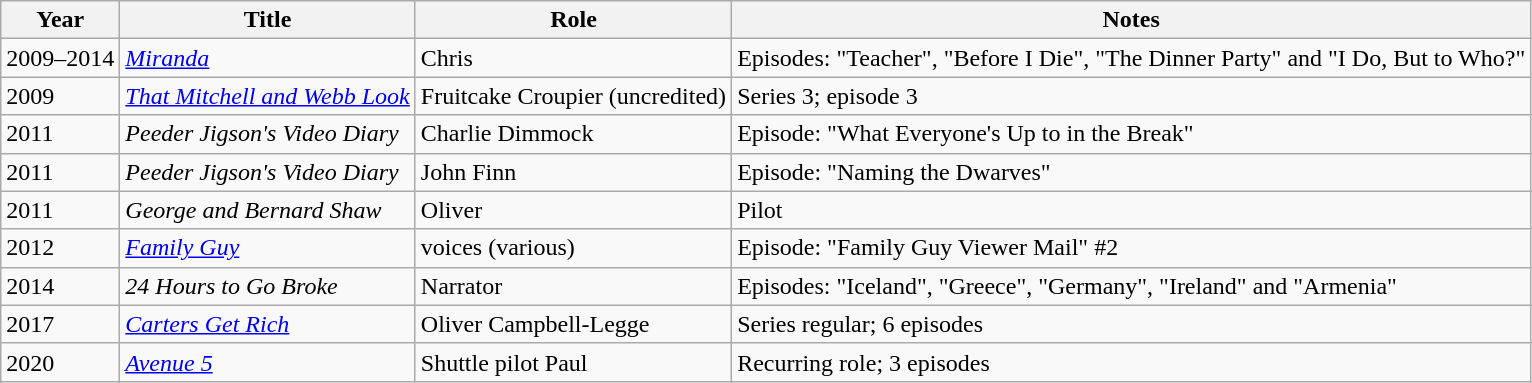<table class="wikitable">
<tr>
<th>Year</th>
<th>Title</th>
<th>Role</th>
<th>Notes</th>
</tr>
<tr>
<td>2009–2014</td>
<td><em><a href='#'>Miranda</a></em></td>
<td>Chris</td>
<td>Episodes: "Teacher", "Before I Die", "The Dinner Party" and "I Do, But to Who?"</td>
</tr>
<tr>
<td>2009</td>
<td><em><a href='#'>That Mitchell and Webb Look</a></em></td>
<td>Fruitcake Croupier (uncredited)</td>
<td>Series 3; episode 3</td>
</tr>
<tr>
<td>2011</td>
<td><em>Peeder Jigson's Video Diary</em></td>
<td>Charlie Dimmock</td>
<td>Episode: "What Everyone's Up to in the Break"</td>
</tr>
<tr>
<td>2011</td>
<td><em>Peeder Jigson's Video Diary</em></td>
<td>John Finn</td>
<td>Episode: "Naming the Dwarves"</td>
</tr>
<tr>
<td>2011</td>
<td><em>George and Bernard Shaw</em></td>
<td>Oliver</td>
<td>Pilot</td>
</tr>
<tr>
<td>2012</td>
<td><em><a href='#'>Family Guy</a></em></td>
<td>voices (various)</td>
<td>Episode: "Family Guy Viewer Mail" #2</td>
</tr>
<tr>
<td>2014</td>
<td><em>24 Hours to Go Broke</em></td>
<td>Narrator</td>
<td>Episodes: "Iceland", "Greece", "Germany", "Ireland" and "Armenia"</td>
</tr>
<tr>
<td>2017</td>
<td><em><a href='#'>Carters Get Rich</a></em></td>
<td>Oliver Campbell-Legge</td>
<td>Series regular; 6 episodes</td>
</tr>
<tr>
<td>2020</td>
<td><em><a href='#'>Avenue 5</a></em></td>
<td>Shuttle pilot Paul</td>
<td>Recurring role; 3 episodes</td>
</tr>
</table>
